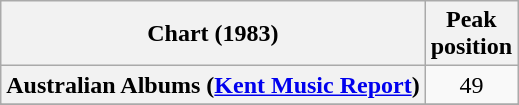<table class="wikitable sortable plainrowheaders" style="text-align:center">
<tr>
<th scope="col">Chart (1983)</th>
<th scope="col">Peak<br>position</th>
</tr>
<tr>
<th scope="row">Australian Albums (<a href='#'>Kent Music Report</a>)</th>
<td>49</td>
</tr>
<tr>
</tr>
<tr>
</tr>
<tr>
</tr>
<tr>
</tr>
</table>
